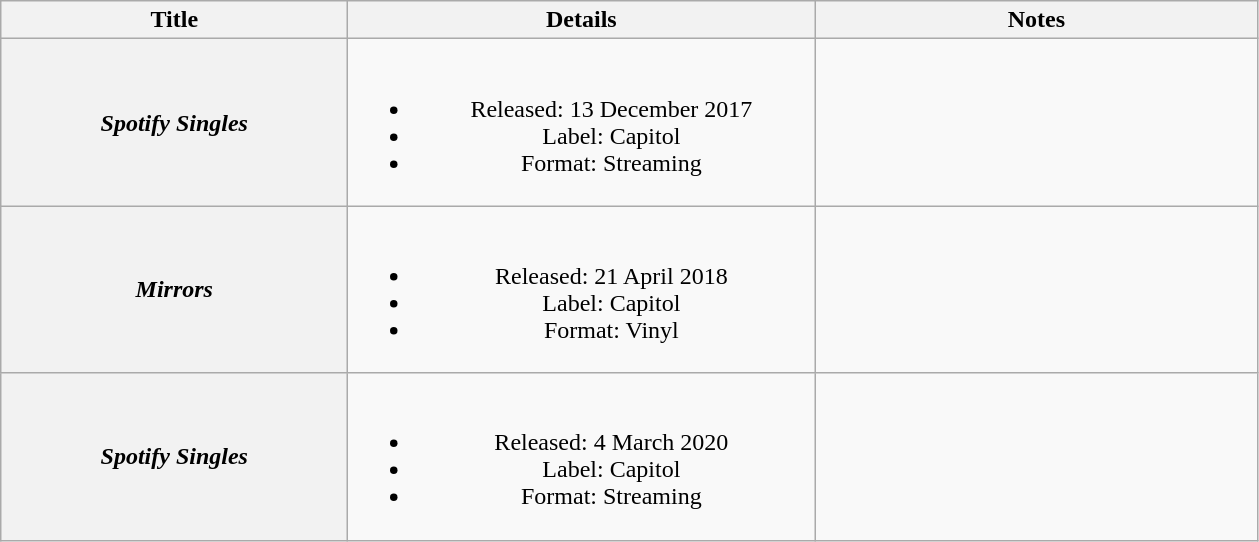<table class="wikitable plainrowheaders" style="text-align:center;">
<tr>
<th scope="col" style="width:14em;">Title</th>
<th scope="col" style="width:19em;">Details</th>
<th scope="col" style="width:18em;">Notes</th>
</tr>
<tr>
<th scope="row"><em>Spotify Singles</em></th>
<td><br><ul><li>Released: 13 December 2017</li><li>Label: Capitol</li><li>Format: Streaming</li></ul></td>
<td><br></td>
</tr>
<tr>
<th scope="row"><em>Mirrors</em></th>
<td><br><ul><li>Released: 21 April 2018</li><li>Label: Capitol</li><li>Format: Vinyl</li></ul></td>
<td><br></td>
</tr>
<tr>
<th scope="row"><em>Spotify Singles</em></th>
<td><br><ul><li>Released: 4 March 2020</li><li>Label: Capitol</li><li>Format: Streaming</li></ul></td>
<td><br></td>
</tr>
</table>
